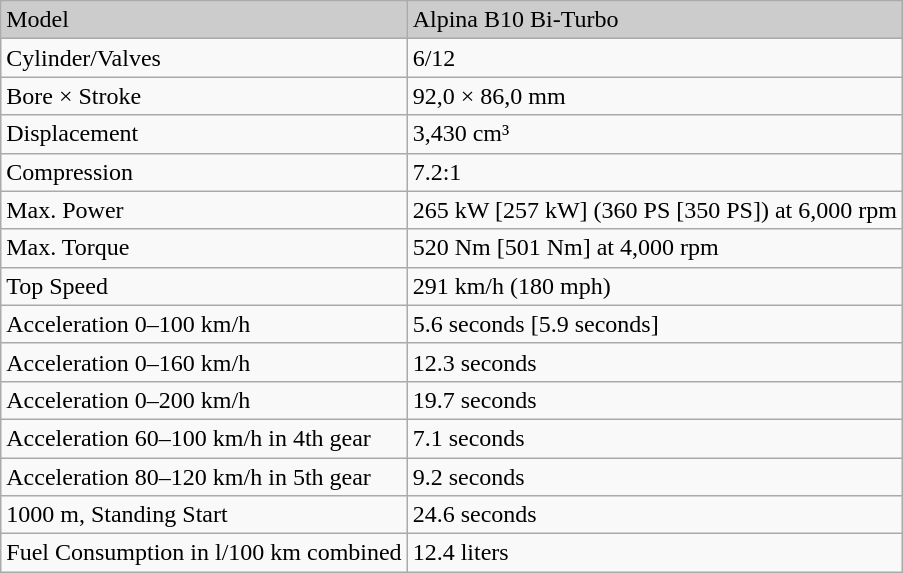<table class="wikitable" border="1">
<tr style="background:#cccccc;">
<td>Model</td>
<td>Alpina B10 Bi-Turbo</td>
</tr>
<tr>
<td>Cylinder/Valves</td>
<td>6/12</td>
</tr>
<tr>
<td>Bore × Stroke</td>
<td>92,0 × 86,0 mm</td>
</tr>
<tr>
<td>Displacement</td>
<td>3,430 cm³</td>
</tr>
<tr>
<td>Compression</td>
<td colspan="2">7.2:1</td>
</tr>
<tr>
<td>Max. Power</td>
<td>265 kW [257 kW] (360 PS [350 PS]) at 6,000 rpm</td>
</tr>
<tr>
<td>Max. Torque</td>
<td>520 Nm [501 Nm] at 4,000 rpm</td>
</tr>
<tr>
<td>Top Speed</td>
<td>291 km/h (180 mph)</td>
</tr>
<tr>
<td>Acceleration 0–100 km/h</td>
<td>5.6 seconds [5.9 seconds]</td>
</tr>
<tr>
<td>Acceleration 0–160 km/h</td>
<td>12.3 seconds</td>
</tr>
<tr>
<td>Acceleration 0–200 km/h</td>
<td>19.7 seconds</td>
</tr>
<tr>
<td>Acceleration 60–100 km/h in 4th gear</td>
<td>7.1 seconds</td>
</tr>
<tr>
<td>Acceleration 80–120 km/h in 5th gear</td>
<td>9.2 seconds</td>
</tr>
<tr>
<td>1000 m, Standing Start</td>
<td>24.6 seconds</td>
</tr>
<tr>
<td>Fuel Consumption in l/100 km combined</td>
<td>12.4 liters</td>
</tr>
</table>
